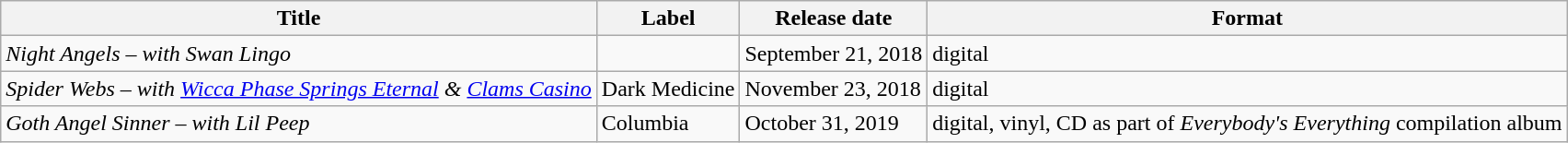<table class="wikitable sortable">
<tr>
<th>Title</th>
<th>Label</th>
<th>Release date</th>
<th>Format</th>
</tr>
<tr>
<td><em>Night Angels – with Swan Lingo</em></td>
<td></td>
<td>September 21, 2018</td>
<td>digital</td>
</tr>
<tr>
<td><em>Spider Webs – with <a href='#'>Wicca Phase Springs Eternal</a> & <a href='#'>Clams Casino</a></em></td>
<td>Dark Medicine</td>
<td>November 23, 2018</td>
<td>digital</td>
</tr>
<tr>
<td><em>Goth Angel Sinner – with Lil Peep</em></td>
<td>Columbia</td>
<td>October 31, 2019</td>
<td>digital, vinyl, CD as part of <em>Everybody's Everything</em> compilation album</td>
</tr>
</table>
